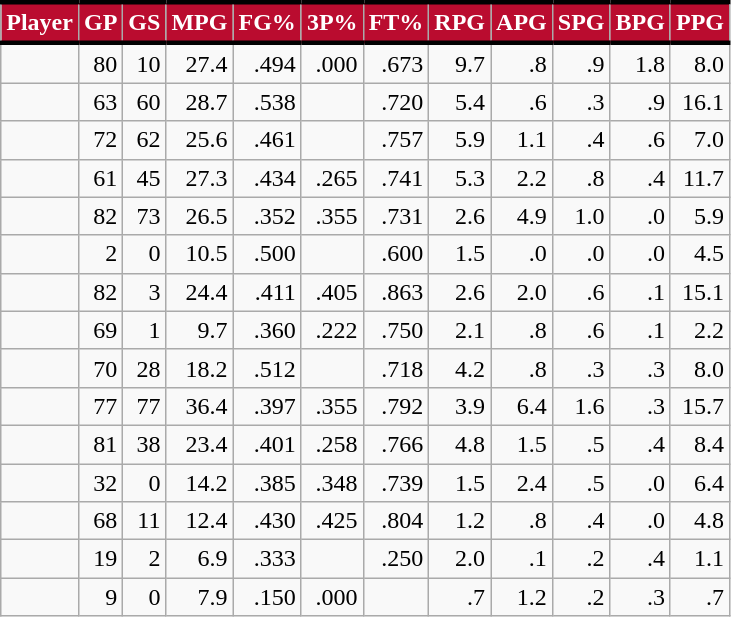<table class="wikitable sortable" style="text-align:right;">
<tr>
<th style="background:#BA0C2F; color:#FFFFFF; border-top:#010101 3px solid; border-bottom:#010101 3px solid;">Player</th>
<th style="background:#BA0C2F; color:#FFFFFF; border-top:#010101 3px solid; border-bottom:#010101 3px solid;">GP</th>
<th style="background:#BA0C2F; color:#FFFFFF; border-top:#010101 3px solid; border-bottom:#010101 3px solid;">GS</th>
<th style="background:#BA0C2F; color:#FFFFFF; border-top:#010101 3px solid; border-bottom:#010101 3px solid;">MPG</th>
<th style="background:#BA0C2F; color:#FFFFFF; border-top:#010101 3px solid; border-bottom:#010101 3px solid;">FG%</th>
<th style="background:#BA0C2F; color:#FFFFFF; border-top:#010101 3px solid; border-bottom:#010101 3px solid;">3P%</th>
<th style="background:#BA0C2F; color:#FFFFFF; border-top:#010101 3px solid; border-bottom:#010101 3px solid;">FT%</th>
<th style="background:#BA0C2F; color:#FFFFFF; border-top:#010101 3px solid; border-bottom:#010101 3px solid;">RPG</th>
<th style="background:#BA0C2F; color:#FFFFFF; border-top:#010101 3px solid; border-bottom:#010101 3px solid;">APG</th>
<th style="background:#BA0C2F; color:#FFFFFF; border-top:#010101 3px solid; border-bottom:#010101 3px solid;">SPG</th>
<th style="background:#BA0C2F; color:#FFFFFF; border-top:#010101 3px solid; border-bottom:#010101 3px solid;">BPG</th>
<th style="background:#BA0C2F; color:#FFFFFF; border-top:#010101 3px solid; border-bottom:#010101 3px solid;">PPG</th>
</tr>
<tr>
<td style="text-align:left;"></td>
<td>80</td>
<td>10</td>
<td>27.4</td>
<td>.494</td>
<td>.000</td>
<td>.673</td>
<td>9.7</td>
<td>.8</td>
<td>.9</td>
<td>1.8</td>
<td>8.0</td>
</tr>
<tr>
<td style="text-align:left;"></td>
<td>63</td>
<td>60</td>
<td>28.7</td>
<td>.538</td>
<td></td>
<td>.720</td>
<td>5.4</td>
<td>.6</td>
<td>.3</td>
<td>.9</td>
<td>16.1</td>
</tr>
<tr>
<td style="text-align:left;"></td>
<td>72</td>
<td>62</td>
<td>25.6</td>
<td>.461</td>
<td></td>
<td>.757</td>
<td>5.9</td>
<td>1.1</td>
<td>.4</td>
<td>.6</td>
<td>7.0</td>
</tr>
<tr>
<td style="text-align:left;"></td>
<td>61</td>
<td>45</td>
<td>27.3</td>
<td>.434</td>
<td>.265</td>
<td>.741</td>
<td>5.3</td>
<td>2.2</td>
<td>.8</td>
<td>.4</td>
<td>11.7</td>
</tr>
<tr>
<td style="text-align:left;"></td>
<td>82</td>
<td>73</td>
<td>26.5</td>
<td>.352</td>
<td>.355</td>
<td>.731</td>
<td>2.6</td>
<td>4.9</td>
<td>1.0</td>
<td>.0</td>
<td>5.9</td>
</tr>
<tr>
<td style="text-align:left;"></td>
<td>2</td>
<td>0</td>
<td>10.5</td>
<td>.500</td>
<td></td>
<td>.600</td>
<td>1.5</td>
<td>.0</td>
<td>.0</td>
<td>.0</td>
<td>4.5</td>
</tr>
<tr>
<td style="text-align:left;"></td>
<td>82</td>
<td>3</td>
<td>24.4</td>
<td>.411</td>
<td>.405</td>
<td>.863</td>
<td>2.6</td>
<td>2.0</td>
<td>.6</td>
<td>.1</td>
<td>15.1</td>
</tr>
<tr>
<td style="text-align:left;"></td>
<td>69</td>
<td>1</td>
<td>9.7</td>
<td>.360</td>
<td>.222</td>
<td>.750</td>
<td>2.1</td>
<td>.8</td>
<td>.6</td>
<td>.1</td>
<td>2.2</td>
</tr>
<tr>
<td style="text-align:left;"></td>
<td>70</td>
<td>28</td>
<td>18.2</td>
<td>.512</td>
<td></td>
<td>.718</td>
<td>4.2</td>
<td>.8</td>
<td>.3</td>
<td>.3</td>
<td>8.0</td>
</tr>
<tr>
<td style="text-align:left;"></td>
<td>77</td>
<td>77</td>
<td>36.4</td>
<td>.397</td>
<td>.355</td>
<td>.792</td>
<td>3.9</td>
<td>6.4</td>
<td>1.6</td>
<td>.3</td>
<td>15.7</td>
</tr>
<tr>
<td style="text-align:left;"></td>
<td>81</td>
<td>38</td>
<td>23.4</td>
<td>.401</td>
<td>.258</td>
<td>.766</td>
<td>4.8</td>
<td>1.5</td>
<td>.5</td>
<td>.4</td>
<td>8.4</td>
</tr>
<tr>
<td style="text-align:left;"></td>
<td>32</td>
<td>0</td>
<td>14.2</td>
<td>.385</td>
<td>.348</td>
<td>.739</td>
<td>1.5</td>
<td>2.4</td>
<td>.5</td>
<td>.0</td>
<td>6.4</td>
</tr>
<tr>
<td style="text-align:left;"></td>
<td>68</td>
<td>11</td>
<td>12.4</td>
<td>.430</td>
<td>.425</td>
<td>.804</td>
<td>1.2</td>
<td>.8</td>
<td>.4</td>
<td>.0</td>
<td>4.8</td>
</tr>
<tr>
<td style="text-align:left;"></td>
<td>19</td>
<td>2</td>
<td>6.9</td>
<td>.333</td>
<td></td>
<td>.250</td>
<td>2.0</td>
<td>.1</td>
<td>.2</td>
<td>.4</td>
<td>1.1</td>
</tr>
<tr>
<td style="text-align:left;"></td>
<td>9</td>
<td>0</td>
<td>7.9</td>
<td>.150</td>
<td>.000</td>
<td></td>
<td>.7</td>
<td>1.2</td>
<td>.2</td>
<td>.3</td>
<td>.7</td>
</tr>
</table>
